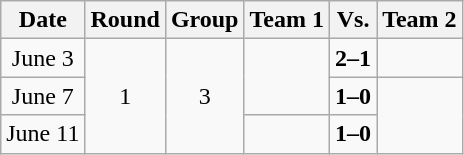<table class="wikitable" style="text-align:center">
<tr>
<th>Date</th>
<th>Round</th>
<th>Group</th>
<th>Team 1</th>
<th>Vs.</th>
<th>Team 2</th>
</tr>
<tr>
<td>June 3</td>
<td rowspan="3">1</td>
<td rowspan="3">3</td>
<td rowspan="2"></td>
<td><strong>2–1</strong></td>
<td></td>
</tr>
<tr>
<td>June 7</td>
<td><strong>1–0</strong></td>
<td rowspan="2"></td>
</tr>
<tr>
<td>June 11</td>
<td></td>
<td><strong>1–0</strong></td>
</tr>
</table>
